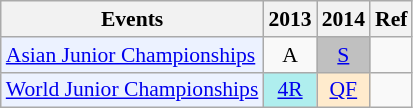<table class="wikitable" style="font-size: 90%; text-align:center">
<tr>
<th>Events</th>
<th>2013</th>
<th>2014</th>
<th>Ref</th>
</tr>
<tr>
<td bgcolor="#ECF2FF"; align="left"><a href='#'>Asian Junior Championships</a></td>
<td>A</td>
<td bgcolor=silver><a href='#'>S</a></td>
<td></td>
</tr>
<tr>
<td bgcolor="#ECF2FF"; align="left"><a href='#'>World Junior Championships</a></td>
<td bgcolor=AFEEEE><a href='#'>4R</a></td>
<td bgcolor=FFEBCD><a href='#'>QF</a></td>
<td></td>
</tr>
</table>
